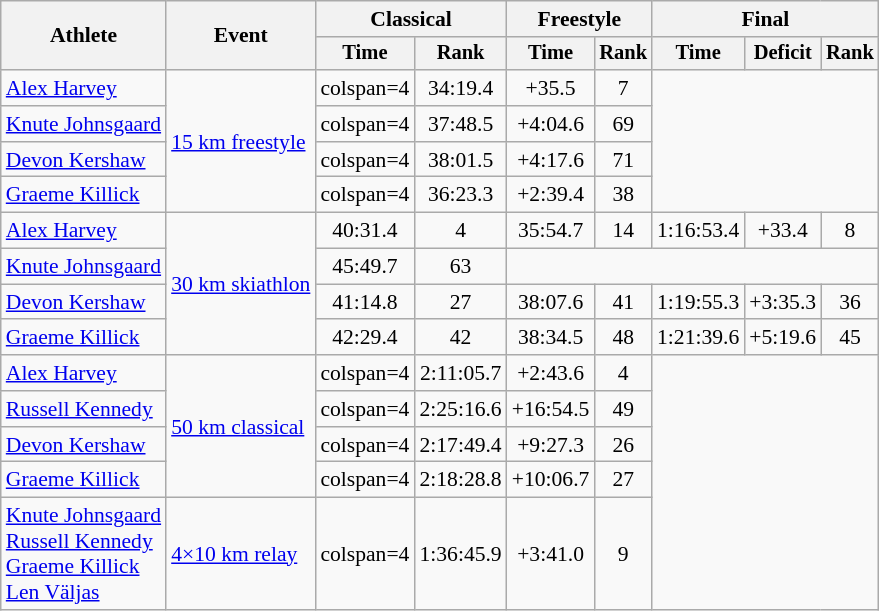<table class="wikitable" style="font-size:90%">
<tr>
<th rowspan=2>Athlete</th>
<th rowspan=2>Event</th>
<th colspan=2>Classical</th>
<th colspan=2>Freestyle</th>
<th colspan=3>Final</th>
</tr>
<tr style="font-size: 95%">
<th>Time</th>
<th>Rank</th>
<th>Time</th>
<th>Rank</th>
<th>Time</th>
<th>Deficit</th>
<th>Rank</th>
</tr>
<tr align=center>
<td align=left><a href='#'>Alex Harvey</a></td>
<td align=left rowspan=4><a href='#'>15 km freestyle</a></td>
<td>colspan=4 </td>
<td>34:19.4</td>
<td>+35.5</td>
<td>7</td>
</tr>
<tr align=center>
<td align=left><a href='#'>Knute Johnsgaard</a></td>
<td>colspan=4 </td>
<td>37:48.5</td>
<td>+4:04.6</td>
<td>69</td>
</tr>
<tr align=center>
<td align=left><a href='#'>Devon Kershaw</a></td>
<td>colspan=4 </td>
<td>38:01.5</td>
<td>+4:17.6</td>
<td>71</td>
</tr>
<tr align=center>
<td align=left><a href='#'>Graeme Killick</a></td>
<td>colspan=4 </td>
<td>36:23.3</td>
<td>+2:39.4</td>
<td>38</td>
</tr>
<tr align=center>
<td align=left><a href='#'>Alex Harvey</a></td>
<td align=left rowspan=4><a href='#'>30 km skiathlon</a></td>
<td>40:31.4</td>
<td>4</td>
<td>35:54.7</td>
<td>14</td>
<td>1:16:53.4</td>
<td>+33.4</td>
<td>8</td>
</tr>
<tr align=center>
<td align=left><a href='#'>Knute Johnsgaard</a></td>
<td>45:49.7</td>
<td>63</td>
<td colspan=5></td>
</tr>
<tr align=center>
<td align=left><a href='#'>Devon Kershaw</a></td>
<td>41:14.8</td>
<td>27</td>
<td>38:07.6</td>
<td>41</td>
<td>1:19:55.3</td>
<td>+3:35.3</td>
<td>36</td>
</tr>
<tr align=center>
<td align=left><a href='#'>Graeme Killick</a></td>
<td>42:29.4</td>
<td>42</td>
<td>38:34.5</td>
<td>48</td>
<td>1:21:39.6</td>
<td>+5:19.6</td>
<td>45</td>
</tr>
<tr align=center>
<td align=left><a href='#'>Alex Harvey</a></td>
<td align=left rowspan=4><a href='#'>50 km classical</a></td>
<td>colspan=4 </td>
<td>2:11:05.7</td>
<td>+2:43.6</td>
<td>4</td>
</tr>
<tr align=center>
<td align=left><a href='#'>Russell Kennedy</a></td>
<td>colspan=4 </td>
<td>2:25:16.6</td>
<td>+16:54.5</td>
<td>49</td>
</tr>
<tr align=center>
<td align=left><a href='#'>Devon Kershaw</a></td>
<td>colspan=4 </td>
<td>2:17:49.4</td>
<td>+9:27.3</td>
<td>26</td>
</tr>
<tr align=center>
<td align=left><a href='#'>Graeme Killick</a></td>
<td>colspan=4 </td>
<td>2:18:28.8</td>
<td>+10:06.7</td>
<td>27</td>
</tr>
<tr align=center>
<td align=left><a href='#'>Knute Johnsgaard</a><br><a href='#'>Russell Kennedy</a><br><a href='#'>Graeme Killick</a><br><a href='#'>Len Väljas</a></td>
<td align=left><a href='#'>4×10 km relay</a></td>
<td>colspan=4 </td>
<td>1:36:45.9</td>
<td>+3:41.0</td>
<td>9</td>
</tr>
</table>
